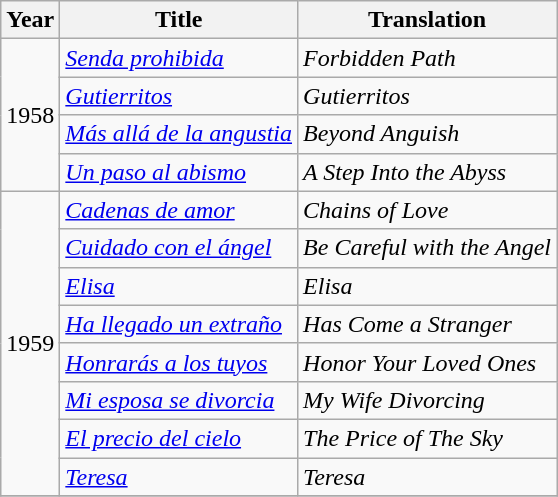<table class="wikitable sortable">
<tr>
<th>Year</th>
<th>Title</th>
<th>Translation</th>
</tr>
<tr>
<td rowspan=4>1958</td>
<td><em><a href='#'>Senda prohibida</a></em></td>
<td><em>Forbidden Path</em></td>
</tr>
<tr>
<td><em><a href='#'>Gutierritos</a></em></td>
<td><em>Gutierritos</em></td>
</tr>
<tr>
<td><em><a href='#'>Más allá de la angustia</a></em></td>
<td><em>Beyond Anguish</em></td>
</tr>
<tr>
<td><em><a href='#'>Un paso al abismo</a></em></td>
<td><em>A Step Into the Abyss</em></td>
</tr>
<tr>
<td rowspan=8>1959</td>
<td><em><a href='#'>Cadenas de amor</a></em></td>
<td><em>Chains of Love</em></td>
</tr>
<tr>
<td><em><a href='#'>Cuidado con el ángel</a></em></td>
<td><em>Be Careful with the Angel</em></td>
</tr>
<tr>
<td><em><a href='#'>Elisa</a></em></td>
<td><em>Elisa</em></td>
</tr>
<tr>
<td><em><a href='#'>Ha llegado un extraño</a></em></td>
<td><em>Has Come a Stranger</em></td>
</tr>
<tr>
<td><em><a href='#'>Honrarás a los tuyos</a></em></td>
<td><em>Honor Your Loved Ones</em></td>
</tr>
<tr>
<td><em><a href='#'>Mi esposa se divorcia</a></em></td>
<td><em>My Wife Divorcing</em></td>
</tr>
<tr>
<td><em><a href='#'>El precio del cielo</a></em></td>
<td><em>The Price of The Sky</em></td>
</tr>
<tr>
<td><em><a href='#'>Teresa</a></em></td>
<td><em>Teresa</em></td>
</tr>
<tr>
</tr>
</table>
